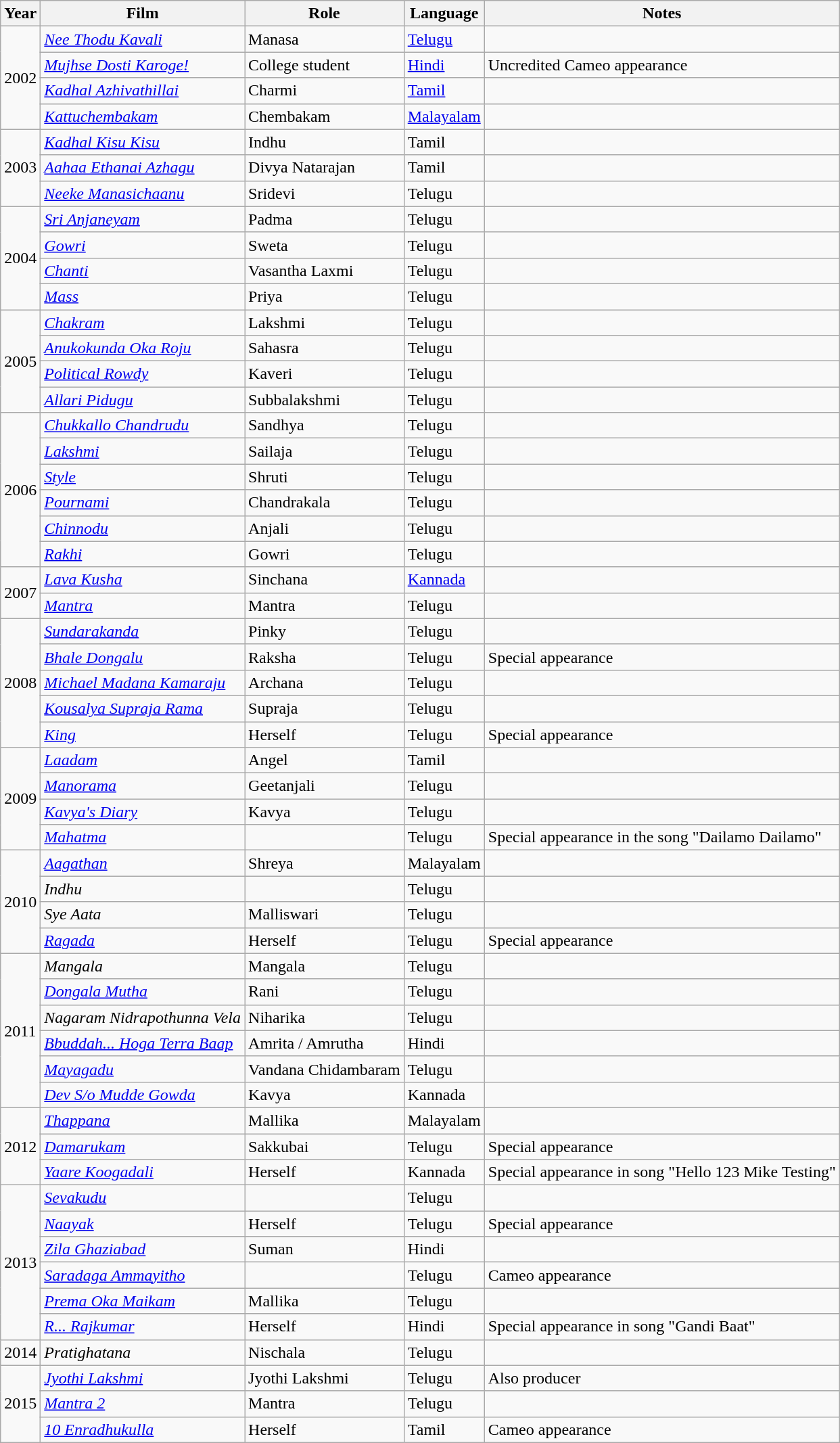<table class="wikitable sortable">
<tr>
<th>Year</th>
<th>Film</th>
<th>Role</th>
<th>Language</th>
<th class="unsortable">Notes</th>
</tr>
<tr>
<td rowspan="4">2002</td>
<td><em><a href='#'>Nee Thodu Kavali</a></em></td>
<td>Manasa</td>
<td><a href='#'>Telugu</a></td>
<td></td>
</tr>
<tr>
<td><em><a href='#'>Mujhse Dosti Karoge!</a></em></td>
<td>College student</td>
<td><a href='#'>Hindi</a></td>
<td>Uncredited Cameo appearance</td>
</tr>
<tr>
<td><em><a href='#'>Kadhal Azhivathillai</a></em></td>
<td>Charmi</td>
<td><a href='#'>Tamil</a></td>
<td></td>
</tr>
<tr>
<td><em><a href='#'>Kattuchembakam</a></em></td>
<td>Chembakam</td>
<td><a href='#'>Malayalam</a></td>
<td></td>
</tr>
<tr>
<td rowspan="3">2003</td>
<td><em><a href='#'>Kadhal Kisu Kisu</a></em></td>
<td>Indhu</td>
<td>Tamil</td>
<td></td>
</tr>
<tr>
<td><em><a href='#'>Aahaa Ethanai Azhagu</a></em></td>
<td>Divya Natarajan</td>
<td>Tamil</td>
<td></td>
</tr>
<tr>
<td><em><a href='#'>Neeke Manasichaanu</a></em></td>
<td>Sridevi</td>
<td>Telugu</td>
<td></td>
</tr>
<tr>
<td rowspan="4">2004</td>
<td><em><a href='#'>Sri Anjaneyam</a></em></td>
<td>Padma</td>
<td>Telugu</td>
<td></td>
</tr>
<tr>
<td><em><a href='#'>Gowri</a></em></td>
<td>Sweta</td>
<td>Telugu</td>
<td></td>
</tr>
<tr>
<td><em><a href='#'>Chanti</a></em></td>
<td>Vasantha Laxmi</td>
<td>Telugu</td>
<td></td>
</tr>
<tr>
<td><em><a href='#'>Mass</a></em></td>
<td>Priya</td>
<td>Telugu</td>
<td></td>
</tr>
<tr>
<td rowspan="4">2005</td>
<td><em><a href='#'>Chakram</a></em></td>
<td>Lakshmi</td>
<td>Telugu</td>
<td></td>
</tr>
<tr>
<td><em><a href='#'>Anukokunda Oka Roju</a></em></td>
<td>Sahasra</td>
<td>Telugu</td>
<td></td>
</tr>
<tr>
<td><em><a href='#'>Political Rowdy</a></em></td>
<td>Kaveri</td>
<td>Telugu</td>
<td></td>
</tr>
<tr>
<td><em><a href='#'>Allari Pidugu</a></em></td>
<td>Subbalakshmi</td>
<td>Telugu</td>
<td></td>
</tr>
<tr>
<td rowspan="6">2006</td>
<td><em><a href='#'>Chukkallo Chandrudu</a></em></td>
<td>Sandhya</td>
<td>Telugu</td>
<td></td>
</tr>
<tr>
<td><em><a href='#'>Lakshmi</a></em></td>
<td>Sailaja</td>
<td>Telugu</td>
<td></td>
</tr>
<tr>
<td><em><a href='#'>Style</a></em></td>
<td>Shruti</td>
<td>Telugu</td>
<td></td>
</tr>
<tr>
<td><em><a href='#'>Pournami</a></em></td>
<td>Chandrakala</td>
<td>Telugu</td>
<td></td>
</tr>
<tr>
<td><em><a href='#'>Chinnodu</a></em></td>
<td>Anjali</td>
<td>Telugu</td>
<td></td>
</tr>
<tr>
<td><em><a href='#'>Rakhi</a></em></td>
<td>Gowri</td>
<td>Telugu</td>
<td></td>
</tr>
<tr>
<td rowspan="2">2007</td>
<td><em><a href='#'>Lava Kusha</a></em></td>
<td>Sinchana</td>
<td><a href='#'>Kannada</a></td>
<td></td>
</tr>
<tr>
<td><em><a href='#'>Mantra</a></em></td>
<td>Mantra</td>
<td>Telugu</td>
<td></td>
</tr>
<tr>
<td rowspan="5">2008</td>
<td><em><a href='#'>Sundarakanda</a></em></td>
<td>Pinky</td>
<td>Telugu</td>
<td></td>
</tr>
<tr>
<td><em><a href='#'>Bhale Dongalu</a></em></td>
<td>Raksha</td>
<td>Telugu</td>
<td>Special appearance</td>
</tr>
<tr>
<td><em><a href='#'>Michael Madana Kamaraju</a></em></td>
<td>Archana</td>
<td>Telugu</td>
<td></td>
</tr>
<tr>
<td><em><a href='#'>Kousalya Supraja Rama</a></em></td>
<td>Supraja</td>
<td>Telugu</td>
<td></td>
</tr>
<tr>
<td><em><a href='#'>King</a></em></td>
<td>Herself</td>
<td>Telugu</td>
<td>Special appearance</td>
</tr>
<tr>
<td rowspan="4">2009</td>
<td><em><a href='#'>Laadam</a></em></td>
<td>Angel</td>
<td>Tamil</td>
<td></td>
</tr>
<tr>
<td><em><a href='#'>Manorama</a></em></td>
<td>Geetanjali</td>
<td>Telugu</td>
<td></td>
</tr>
<tr>
<td><em><a href='#'>Kavya's Diary</a></em></td>
<td>Kavya</td>
<td>Telugu</td>
<td></td>
</tr>
<tr>
<td><em><a href='#'>Mahatma</a></em></td>
<td></td>
<td>Telugu</td>
<td>Special appearance in the song "Dailamo Dailamo"</td>
</tr>
<tr>
<td rowspan="4">2010</td>
<td><em><a href='#'>Aagathan</a></em></td>
<td>Shreya</td>
<td>Malayalam</td>
<td></td>
</tr>
<tr>
<td><em>Indhu</em></td>
<td></td>
<td>Telugu</td>
<td></td>
</tr>
<tr>
<td><em>Sye Aata</em></td>
<td>Malliswari</td>
<td>Telugu</td>
<td></td>
</tr>
<tr>
<td><em><a href='#'>Ragada</a></em></td>
<td>Herself</td>
<td>Telugu</td>
<td>Special appearance</td>
</tr>
<tr>
<td rowspan="6">2011</td>
<td><em>Mangala</em></td>
<td>Mangala</td>
<td>Telugu</td>
<td></td>
</tr>
<tr>
<td><em><a href='#'>Dongala Mutha</a></em></td>
<td>Rani</td>
<td>Telugu</td>
<td></td>
</tr>
<tr>
<td><em>Nagaram Nidrapothunna Vela</em></td>
<td>Niharika</td>
<td>Telugu</td>
<td></td>
</tr>
<tr>
<td><em><a href='#'>Bbuddah... Hoga Terra Baap</a></em></td>
<td>Amrita / Amrutha</td>
<td>Hindi</td>
<td></td>
</tr>
<tr>
<td><em><a href='#'>Mayagadu</a></em></td>
<td>Vandana Chidambaram</td>
<td>Telugu</td>
<td></td>
</tr>
<tr>
<td><em><a href='#'>Dev S/o Mudde Gowda</a></em></td>
<td>Kavya</td>
<td>Kannada</td>
<td></td>
</tr>
<tr>
<td rowspan="3">2012</td>
<td><em><a href='#'>Thappana</a></em></td>
<td>Mallika</td>
<td>Malayalam</td>
<td></td>
</tr>
<tr>
<td><em><a href='#'>Damarukam</a></em></td>
<td>Sakkubai</td>
<td>Telugu</td>
<td>Special appearance</td>
</tr>
<tr>
<td><em><a href='#'>Yaare Koogadali</a></em></td>
<td>Herself</td>
<td>Kannada</td>
<td>Special appearance in song "Hello 123 Mike Testing"</td>
</tr>
<tr>
<td rowspan="6">2013</td>
<td><em><a href='#'>Sevakudu</a></em></td>
<td></td>
<td>Telugu</td>
<td></td>
</tr>
<tr>
<td><em><a href='#'>Naayak</a></em></td>
<td>Herself</td>
<td>Telugu</td>
<td>Special appearance</td>
</tr>
<tr>
<td><em><a href='#'>Zila Ghaziabad</a></em></td>
<td>Suman</td>
<td>Hindi</td>
<td></td>
</tr>
<tr>
<td><em><a href='#'>Saradaga Ammayitho</a></em></td>
<td></td>
<td>Telugu</td>
<td>Cameo appearance</td>
</tr>
<tr>
<td><em><a href='#'>Prema Oka Maikam</a></em></td>
<td>Mallika</td>
<td>Telugu</td>
<td></td>
</tr>
<tr>
<td><em><a href='#'>R... Rajkumar</a></em></td>
<td>Herself</td>
<td>Hindi</td>
<td>Special appearance in song "Gandi Baat"</td>
</tr>
<tr>
<td>2014</td>
<td><em>Pratighatana</em></td>
<td>Nischala</td>
<td>Telugu</td>
<td></td>
</tr>
<tr>
<td rowspan="3">2015</td>
<td><em><a href='#'>Jyothi Lakshmi</a></em></td>
<td>Jyothi Lakshmi</td>
<td>Telugu</td>
<td>Also producer</td>
</tr>
<tr>
<td><em><a href='#'>Mantra 2</a></em></td>
<td>Mantra</td>
<td>Telugu</td>
<td></td>
</tr>
<tr>
<td><em><a href='#'>10 Enradhukulla</a></em></td>
<td>Herself</td>
<td>Tamil</td>
<td>Cameo appearance</td>
</tr>
</table>
